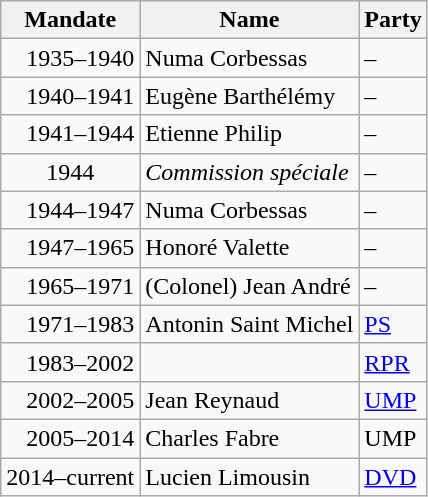<table class="wikitable">
<tr>
<th>Mandate</th>
<th>Name</th>
<th>Party</th>
</tr>
<tr>
<td align=right>1935–1940</td>
<td>Numa Corbessas</td>
<td>–</td>
</tr>
<tr>
<td align=right>1940–1941</td>
<td>Eugène Barthélémy</td>
<td>–</td>
</tr>
<tr>
<td align=right>1941–1944</td>
<td>Etienne Philip</td>
<td>–</td>
</tr>
<tr>
<td align=center>1944</td>
<td><em>Commission spéciale</em></td>
<td>–</td>
</tr>
<tr>
<td align=right>1944–1947</td>
<td>Numa Corbessas</td>
<td>–</td>
</tr>
<tr>
<td align=right>1947–1965</td>
<td>Honoré Valette</td>
<td>–</td>
</tr>
<tr>
<td align=right>1965–1971</td>
<td>(Colonel) Jean André</td>
<td>–</td>
</tr>
<tr>
<td align=right>1971–1983</td>
<td>Antonin Saint Michel</td>
<td><a href='#'>PS</a></td>
</tr>
<tr>
<td align=right>1983–2002</td>
<td></td>
<td><a href='#'>RPR</a></td>
</tr>
<tr>
<td align=right>2002–2005</td>
<td>Jean Reynaud</td>
<td><a href='#'>UMP</a></td>
</tr>
<tr>
<td align=right>2005–2014</td>
<td>Charles Fabre</td>
<td>UMP</td>
</tr>
<tr>
<td align=right>2014–current</td>
<td>Lucien Limousin</td>
<td><a href='#'>DVD</a></td>
</tr>
</table>
